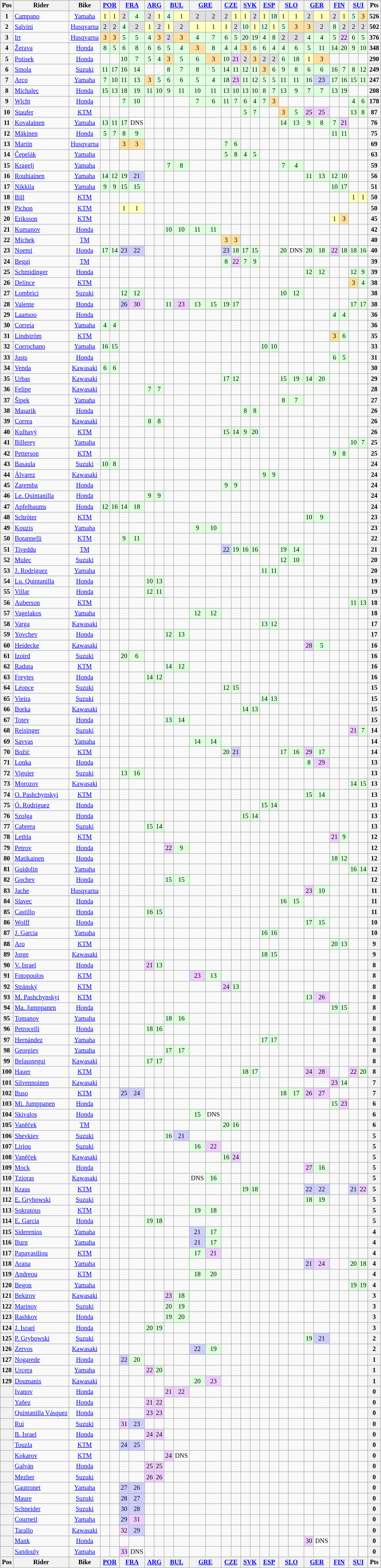<table>
<tr>
<td><br><table align="left"| class="wikitable" style="font-size: 85%; text-align: center">
<tr valign="top">
<th valign="middle">Pos</th>
<th valign="middle">Rider</th>
<th valign="middle">Bike</th>
<th colspan=2><a href='#'>POR</a><br></th>
<th colspan=2><a href='#'>FRA</a><br></th>
<th colspan=2><a href='#'>ARG</a><br></th>
<th colspan=2><a href='#'>BUL</a><br></th>
<th colspan=2><a href='#'>GRE</a><br></th>
<th colspan=2><a href='#'>CZE</a><br></th>
<th colspan=2><a href='#'>SVK</a><br></th>
<th colspan=2><a href='#'>ESP</a><br></th>
<th colspan=2><a href='#'>SLO</a><br></th>
<th colspan=2><a href='#'>GER</a><br></th>
<th colspan=2><a href='#'>FIN</a><br></th>
<th colspan=2><a href='#'>SUI</a><br></th>
<th valign="middle">Pts</th>
</tr>
<tr>
<th>1</th>
<td align=left> <a href='#'>Campano</a></td>
<td><a href='#'>Yamaha</a></td>
<td style="background:#ffffbf;">1</td>
<td style="background:#ffffbf;">1</td>
<td style="background:#dfdfdf;">2</td>
<td style="background:#dfffdf;">4</td>
<td style="background:#dfdfdf;">2</td>
<td style="background:#ffffbf;">1</td>
<td style="background:#dfffdf;">4</td>
<td style="background:#ffffbf;">1</td>
<td style="background:#dfdfdf;">2</td>
<td style="background:#dfdfdf;">2</td>
<td style="background:#dfdfdf;">2</td>
<td style="background:#ffffbf;">1</td>
<td style="background:#ffffbf;">1</td>
<td style="background:#dfdfdf;">2</td>
<td style="background:#ffffbf;">1</td>
<td style="background:#dfffdf;">18</td>
<td style="background:#ffffbf;">1</td>
<td style="background:#ffffbf;">1</td>
<td style="background:#dfdfdf;">2</td>
<td style="background:#ffffbf;">1</td>
<td style="background:#dfdfdf;">2</td>
<td style="background:#ffffbf;">1</td>
<td style="background:#dfffdf;">5</td>
<td style="background:#ffdf9f;">3</td>
<th>526</th>
</tr>
<tr>
<th>2</th>
<td align=left> <a href='#'>Salvini</a></td>
<td><a href='#'>Husqvarna</a></td>
<td style="background:#dfdfdf;">2</td>
<td style="background:#dfdfdf;">2</td>
<td style="background:#dfffdf;">4</td>
<td style="background:#dfdfdf;">2</td>
<td style="background:#ffffbf;">1</td>
<td style="background:#dfdfdf;">2</td>
<td style="background:#ffffbf;">1</td>
<td style="background:#dfdfdf;">2</td>
<td style="background:#ffffbf;">1</td>
<td style="background:#ffffbf;">1</td>
<td style="background:#ffffbf;">1</td>
<td style="background:#dfdfdf;">2</td>
<td style="background:#dfffdf;">10</td>
<td style="background:#ffffbf;">1</td>
<td style="background:#dfffdf;">12</td>
<td style="background:#ffffbf;">1</td>
<td style="background:#dfffdf;">5</td>
<td style="background:#ffdf9f;">3</td>
<td style="background:#ffdf9f;">3</td>
<td style="background:#dfdfdf;">2</td>
<td style="background:#dfffdf;">8</td>
<td style="background:#dfdfdf;">2</td>
<td style="background:#dfdfdf;">2</td>
<td style="background:#dfdfdf;">2</td>
<th>502</th>
</tr>
<tr>
<th>3</th>
<td align=left> <a href='#'>Irt</a></td>
<td><a href='#'>Husqvarna</a></td>
<td style="background:#ffdf9f;">3</td>
<td style="background:#ffdf9f;">3</td>
<td style="background:#dfffdf;">5</td>
<td style="background:#dfffdf;">5</td>
<td style="background:#dfffdf;">4</td>
<td style="background:#ffdf9f;">3</td>
<td style="background:#dfdfdf;">2</td>
<td style="background:#ffdf9f;">3</td>
<td style="background:#dfffdf;">4</td>
<td style="background:#dfffdf;">7</td>
<td style="background:#dfffdf;">6</td>
<td style="background:#dfffdf;">5</td>
<td style="background:#dfffdf;">20</td>
<td style="background:#dfffdf;">19</td>
<td style="background:#dfffdf;">4</td>
<td style="background:#dfffdf;">8</td>
<td style="background:#dfdfdf;">2</td>
<td style="background:#dfdfdf;">2</td>
<td style="background:#dfffdf;">4</td>
<td style="background:#dfffdf;">4</td>
<td style="background:#dfffdf;">5</td>
<td style="background:#efcfff;">22</td>
<td style="background:#dfffdf;">6</td>
<td style="background:#dfffdf;">5</td>
<th>376</th>
</tr>
<tr>
<th>4</th>
<td align=left> <a href='#'>Žerava</a></td>
<td><a href='#'>Honda</a></td>
<td style="background:#dfffdf;">8</td>
<td style="background:#dfffdf;">5</td>
<td style="background:#dfffdf;">6</td>
<td style="background:#dfffdf;">8</td>
<td style="background:#dfffdf;">6</td>
<td style="background:#dfffdf;">6</td>
<td style="background:#dfffdf;">5</td>
<td style="background:#dfffdf;">4</td>
<td style="background:#ffdf9f;">3</td>
<td style="background:#dfffdf;">8</td>
<td style="background:#dfffdf;">4</td>
<td style="background:#dfffdf;">4</td>
<td style="background:#ffdf9f;">3</td>
<td style="background:#dfffdf;">6</td>
<td style="background:#dfffdf;">6</td>
<td style="background:#dfffdf;">4</td>
<td style="background:#dfffdf;">4</td>
<td style="background:#dfffdf;">6</td>
<td style="background:#dfffdf;">5</td>
<td style="background:#dfffdf;">11</td>
<td style="background:#dfffdf;">14</td>
<td style="background:#dfffdf;">20</td>
<td style="background:#dfffdf;">9</td>
<td style="background:#dfffdf;">10</td>
<th>348</th>
</tr>
<tr>
<th>5</th>
<td align=left> <a href='#'>Potisek</a></td>
<td><a href='#'>Honda</a></td>
<td></td>
<td></td>
<td style="background:#dfffdf;">10</td>
<td style="background:#dfffdf;">7</td>
<td style="background:#dfffdf;">5</td>
<td style="background:#dfffdf;">4</td>
<td style="background:#ffdf9f;">3</td>
<td style="background:#dfffdf;">5</td>
<td style="background:#dfffdf;">6</td>
<td style="background:#ffdf9f;">3</td>
<td style="background:#dfffdf;">10</td>
<td style="background:#efcfff;">21</td>
<td style="background:#dfdfdf;">2</td>
<td style="background:#ffdf9f;">3</td>
<td style="background:#dfdfdf;">2</td>
<td style="background:#dfdfdf;">2</td>
<td style="background:#dfffdf;">6</td>
<td style="background:#dfffdf;">18</td>
<td style="background:#ffffbf;">1</td>
<td style="background:#ffdf9f;">3</td>
<td></td>
<td></td>
<td></td>
<td></td>
<th>290</th>
</tr>
<tr>
<th>6</th>
<td align=left> <a href='#'>Smola</a></td>
<td><a href='#'>Suzuki</a></td>
<td style="background:#dfffdf;">11</td>
<td style="background:#dfffdf;">17</td>
<td style="background:#dfffdf;">16</td>
<td style="background:#dfffdf;">14</td>
<td></td>
<td></td>
<td style="background:#dfffdf;">8</td>
<td style="background:#dfffdf;">7</td>
<td style="background:#dfffdf;">8</td>
<td style="background:#dfffdf;">5</td>
<td style="background:#dfffdf;">14</td>
<td style="background:#dfffdf;">11</td>
<td style="background:#dfffdf;">12</td>
<td style="background:#dfffdf;">11</td>
<td style="background:#ffdf9f;">3</td>
<td style="background:#dfffdf;">6</td>
<td style="background:#dfffdf;">9</td>
<td style="background:#dfffdf;">8</td>
<td style="background:#dfffdf;">6</td>
<td style="background:#dfffdf;">6</td>
<td style="background:#dfffdf;">16</td>
<td style="background:#dfffdf;">7</td>
<td style="background:#dfffdf;">8</td>
<td style="background:#dfffdf;">12</td>
<th>249</th>
</tr>
<tr>
<th>7</th>
<td align=left> <a href='#'>Arco</a></td>
<td><a href='#'>Yamaha</a></td>
<td style="background:#dfffdf;">7</td>
<td style="background:#dfffdf;">10</td>
<td style="background:#dfffdf;">11</td>
<td style="background:#dfffdf;">13</td>
<td style="background:#ffdf9f;">3</td>
<td style="background:#dfffdf;">5</td>
<td style="background:#dfffdf;">6</td>
<td style="background:#dfffdf;">6</td>
<td style="background:#dfffdf;">5</td>
<td style="background:#dfffdf;">4</td>
<td style="background:#dfffdf;">18</td>
<td style="background:#efcfff;">23</td>
<td style="background:#dfffdf;">11</td>
<td style="background:#dfffdf;">12</td>
<td style="background:#dfffdf;">5</td>
<td style="background:#dfffdf;">5</td>
<td style="background:#dfffdf;">11</td>
<td style="background:#dfffdf;">11</td>
<td style="background:#dfffdf;">16</td>
<td style="background:#cfcfff;">23</td>
<td style="background:#dfffdf;">17</td>
<td style="background:#dfffdf;">16</td>
<td style="background:#dfffdf;">15</td>
<td style="background:#dfffdf;">11</td>
<th>247</th>
</tr>
<tr>
<th>8</th>
<td align=left> <a href='#'>Michalec</a></td>
<td><a href='#'>Honda</a></td>
<td style="background:#dfffdf;">15</td>
<td style="background:#dfffdf;">13</td>
<td style="background:#dfffdf;">18</td>
<td style="background:#dfffdf;">19</td>
<td style="background:#dfffdf;">11</td>
<td style="background:#dfffdf;">10</td>
<td style="background:#dfffdf;">9</td>
<td style="background:#dfffdf;">11</td>
<td style="background:#dfffdf;">10</td>
<td style="background:#dfffdf;">11</td>
<td style="background:#dfffdf;">13</td>
<td style="background:#dfffdf;">10</td>
<td style="background:#dfffdf;">13</td>
<td style="background:#dfffdf;">10</td>
<td style="background:#dfffdf;">8</td>
<td style="background:#dfffdf;">7</td>
<td style="background:#dfffdf;">13</td>
<td style="background:#dfffdf;">9</td>
<td style="background:#dfffdf;">7</td>
<td style="background:#dfffdf;">7</td>
<td style="background:#dfffdf;">13</td>
<td style="background:#dfffdf;">19</td>
<td></td>
<td></td>
<th>208</th>
</tr>
<tr>
<th>9</th>
<td align=left> <a href='#'>Wicht</a></td>
<td><a href='#'>Honda</a></td>
<td></td>
<td></td>
<td style="background:#dfffdf;">7</td>
<td style="background:#dfffdf;">10</td>
<td></td>
<td></td>
<td></td>
<td></td>
<td style="background:#dfffdf;">7</td>
<td style="background:#dfffdf;">6</td>
<td style="background:#dfffdf;">11</td>
<td style="background:#dfffdf;">7</td>
<td style="background:#dfffdf;">6</td>
<td style="background:#dfffdf;">4</td>
<td style="background:#dfffdf;">7</td>
<td style="background:#ffdf9f;">3</td>
<td></td>
<td></td>
<td></td>
<td></td>
<td></td>
<td></td>
<td style="background:#dfffdf;">4</td>
<td style="background:#dfffdf;">6</td>
<th>178</th>
</tr>
<tr>
<th>10</th>
<td align=left> <a href='#'>Staufer</a></td>
<td><a href='#'>KTM</a></td>
<td></td>
<td></td>
<td></td>
<td></td>
<td></td>
<td></td>
<td></td>
<td></td>
<td></td>
<td></td>
<td></td>
<td></td>
<td style="background:#dfffdf;">5</td>
<td style="background:#dfffdf;">7</td>
<td></td>
<td></td>
<td style="background:#ffdf9f;">3</td>
<td style="background:#dfffdf;">5</td>
<td style="background:#efcfff;">25</td>
<td style="background:#efcfff;">25</td>
<td></td>
<td></td>
<td style="background:#dfffdf;">13</td>
<td style="background:#dfffdf;">8</td>
<th>87</th>
</tr>
<tr>
<th>11</th>
<td align=left> <a href='#'>Kovalainen</a></td>
<td><a href='#'>Yamaha</a></td>
<td style="background:#dfffdf;">13</td>
<td style="background:#dfffdf;">11</td>
<td style="background:#dfffdf;">17</td>
<td style="background:#ffffff;">DNS</td>
<td></td>
<td></td>
<td></td>
<td></td>
<td></td>
<td></td>
<td></td>
<td></td>
<td></td>
<td></td>
<td></td>
<td></td>
<td style="background:#dfffdf;">14</td>
<td style="background:#dfffdf;">13</td>
<td style="background:#dfffdf;">9</td>
<td style="background:#dfffdf;">8</td>
<td style="background:#dfffdf;">7</td>
<td style="background:#efcfff;">21</td>
<td></td>
<td></td>
<th>76</th>
</tr>
<tr>
<th>12</th>
<td align=left> <a href='#'>Mäkinen</a></td>
<td><a href='#'>Honda</a></td>
<td style="background:#dfffdf;">5</td>
<td style="background:#dfffdf;">7</td>
<td style="background:#dfffdf;">8</td>
<td style="background:#dfffdf;">9</td>
<td></td>
<td></td>
<td></td>
<td></td>
<td></td>
<td></td>
<td></td>
<td></td>
<td></td>
<td></td>
<td></td>
<td></td>
<td></td>
<td></td>
<td></td>
<td></td>
<td style="background:#dfffdf;">11</td>
<td style="background:#dfffdf;">11</td>
<td></td>
<td></td>
<th>75</th>
</tr>
<tr>
<th>13</th>
<td align=left> <a href='#'>Martin</a></td>
<td><a href='#'>Husqvarna</a></td>
<td></td>
<td></td>
<td style="background:#ffdf9f;">3</td>
<td style="background:#ffdf9f;">3</td>
<td></td>
<td></td>
<td></td>
<td></td>
<td></td>
<td></td>
<td style="background:#dfffdf;">7</td>
<td style="background:#dfffdf;">6</td>
<td></td>
<td></td>
<td></td>
<td></td>
<td></td>
<td></td>
<td></td>
<td></td>
<td></td>
<td></td>
<td></td>
<td></td>
<th>69</th>
</tr>
<tr>
<th>14</th>
<td align=left> <a href='#'>Čepelák</a></td>
<td><a href='#'>Yamaha</a></td>
<td></td>
<td></td>
<td></td>
<td></td>
<td></td>
<td></td>
<td></td>
<td></td>
<td></td>
<td></td>
<td style="background:#dfffdf;">5</td>
<td style="background:#dfffdf;">8</td>
<td style="background:#dfffdf;">4</td>
<td style="background:#dfffdf;">5</td>
<td></td>
<td></td>
<td></td>
<td></td>
<td></td>
<td></td>
<td></td>
<td></td>
<td></td>
<td></td>
<th>63</th>
</tr>
<tr>
<th>15</th>
<td align=left> <a href='#'>Kragelj</a></td>
<td><a href='#'>Yamaha</a></td>
<td></td>
<td></td>
<td></td>
<td></td>
<td></td>
<td></td>
<td style="background:#dfffdf;">7</td>
<td style="background:#dfffdf;">8</td>
<td></td>
<td></td>
<td></td>
<td></td>
<td></td>
<td></td>
<td></td>
<td></td>
<td style="background:#dfffdf;">7</td>
<td style="background:#dfffdf;">4</td>
<td></td>
<td></td>
<td></td>
<td></td>
<td></td>
<td></td>
<th>59</th>
</tr>
<tr>
<th>16</th>
<td align=left> <a href='#'>Rouhiainen</a></td>
<td><a href='#'>Yamaha</a></td>
<td style="background:#dfffdf;">14</td>
<td style="background:#dfffdf;">12</td>
<td style="background:#dfffdf;">19</td>
<td style="background:#cfcfff;">21</td>
<td></td>
<td></td>
<td></td>
<td></td>
<td></td>
<td></td>
<td></td>
<td></td>
<td></td>
<td></td>
<td></td>
<td></td>
<td></td>
<td></td>
<td style="background:#dfffdf;">11</td>
<td style="background:#dfffdf;">13</td>
<td style="background:#dfffdf;">12</td>
<td style="background:#dfffdf;">10</td>
<td></td>
<td></td>
<th>56</th>
</tr>
<tr>
<th>17</th>
<td align=left> <a href='#'>Nikkila</a></td>
<td><a href='#'>Yamaha</a></td>
<td style="background:#dfffdf;">9</td>
<td style="background:#dfffdf;">9</td>
<td style="background:#dfffdf;">15</td>
<td style="background:#dfffdf;">15</td>
<td></td>
<td></td>
<td></td>
<td></td>
<td></td>
<td></td>
<td></td>
<td></td>
<td></td>
<td></td>
<td></td>
<td></td>
<td></td>
<td></td>
<td></td>
<td></td>
<td style="background:#dfffdf;">10</td>
<td style="background:#dfffdf;">17</td>
<td></td>
<td></td>
<th>51</th>
</tr>
<tr>
<th>18</th>
<td align=left> <a href='#'>Bill</a></td>
<td><a href='#'>KTM</a></td>
<td></td>
<td></td>
<td></td>
<td></td>
<td></td>
<td></td>
<td></td>
<td></td>
<td></td>
<td></td>
<td></td>
<td></td>
<td></td>
<td></td>
<td></td>
<td></td>
<td></td>
<td></td>
<td></td>
<td></td>
<td></td>
<td></td>
<td style="background:#ffffbf;">1</td>
<td style="background:#ffffbf;">1</td>
<th>50</th>
</tr>
<tr>
<th>19</th>
<td align=left> <a href='#'>Pichon</a></td>
<td><a href='#'>KTM</a></td>
<td></td>
<td></td>
<td style="background:#ffffbf;">1</td>
<td style="background:#ffffbf;">1</td>
<td></td>
<td></td>
<td></td>
<td></td>
<td></td>
<td></td>
<td></td>
<td></td>
<td></td>
<td></td>
<td></td>
<td></td>
<td></td>
<td></td>
<td></td>
<td></td>
<td></td>
<td></td>
<td></td>
<td></td>
<th>50</th>
</tr>
<tr>
<th>20</th>
<td align=left> <a href='#'>Eriksson</a></td>
<td><a href='#'>KTM</a></td>
<td></td>
<td></td>
<td></td>
<td></td>
<td></td>
<td></td>
<td></td>
<td></td>
<td></td>
<td></td>
<td></td>
<td></td>
<td></td>
<td></td>
<td></td>
<td></td>
<td></td>
<td></td>
<td></td>
<td></td>
<td style="background:#ffffbf;">1</td>
<td style="background:#ffdf9f;">3</td>
<td></td>
<td></td>
<th>45</th>
</tr>
<tr>
<th>21</th>
<td align=left> <a href='#'>Kumanov</a></td>
<td><a href='#'>Honda</a></td>
<td></td>
<td></td>
<td></td>
<td></td>
<td></td>
<td></td>
<td style="background:#dfffdf;">10</td>
<td style="background:#dfffdf;">10</td>
<td style="background:#dfffdf;">11</td>
<td style="background:#dfffdf;">11</td>
<td></td>
<td></td>
<td></td>
<td></td>
<td></td>
<td></td>
<td></td>
<td></td>
<td></td>
<td></td>
<td></td>
<td></td>
<td></td>
<td></td>
<th>42</th>
</tr>
<tr>
<th>22</th>
<td align=left> <a href='#'>Michek</a></td>
<td><a href='#'>TM</a></td>
<td></td>
<td></td>
<td></td>
<td></td>
<td></td>
<td></td>
<td></td>
<td></td>
<td></td>
<td></td>
<td style="background:#ffdf9f;">3</td>
<td style="background:#ffdf9f;">3</td>
<td></td>
<td></td>
<td></td>
<td></td>
<td></td>
<td></td>
<td></td>
<td></td>
<td></td>
<td></td>
<td></td>
<td></td>
<th>40</th>
</tr>
<tr>
<th>23</th>
<td align=left> <a href='#'>Noemi</a></td>
<td><a href='#'>Honda</a></td>
<td style="background:#dfffdf;">17</td>
<td style="background:#dfffdf;">14</td>
<td style="background:#cfcfff;">23</td>
<td style="background:#cfcfff;">22</td>
<td></td>
<td></td>
<td></td>
<td></td>
<td></td>
<td></td>
<td style="background:#cfcfff;">23</td>
<td style="background:#dfffdf;">18</td>
<td style="background:#dfffdf;">17</td>
<td style="background:#dfffdf;">15</td>
<td></td>
<td></td>
<td style="background:#dfffdf;">20</td>
<td style="background:#ffffff;">DNS</td>
<td style="background:#dfffdf;">20</td>
<td style="background:#dfffdf;">18</td>
<td style="background:#efcfff;">22</td>
<td style="background:#dfffdf;">18</td>
<td style="background:#dfffdf;">18</td>
<td style="background:#dfffdf;">16</td>
<th>40</th>
</tr>
<tr>
<th>24</th>
<td align=left> <a href='#'>Beggi</a></td>
<td><a href='#'>TM</a></td>
<td></td>
<td></td>
<td></td>
<td></td>
<td></td>
<td></td>
<td></td>
<td></td>
<td></td>
<td></td>
<td style="background:#dfffdf;">8</td>
<td style="background:#efcfff;">22</td>
<td style="background:#dfffdf;">7</td>
<td style="background:#dfffdf;">9</td>
<td></td>
<td></td>
<td></td>
<td></td>
<td></td>
<td></td>
<td></td>
<td></td>
<td></td>
<td></td>
<th>39</th>
</tr>
<tr>
<th>25</th>
<td align=left> <a href='#'>Schmidinger</a></td>
<td><a href='#'>Honda</a></td>
<td></td>
<td></td>
<td></td>
<td></td>
<td></td>
<td></td>
<td></td>
<td></td>
<td></td>
<td></td>
<td></td>
<td></td>
<td></td>
<td></td>
<td></td>
<td></td>
<td></td>
<td></td>
<td style="background:#dfffdf;">12</td>
<td style="background:#dfffdf;">12</td>
<td></td>
<td></td>
<td style="background:#dfffdf;">12</td>
<td style="background:#dfffdf;">9</td>
<th>39</th>
</tr>
<tr>
<th>26</th>
<td align=left> <a href='#'>Delince</a></td>
<td><a href='#'>KTM</a></td>
<td></td>
<td></td>
<td></td>
<td></td>
<td></td>
<td></td>
<td></td>
<td></td>
<td></td>
<td></td>
<td></td>
<td></td>
<td></td>
<td></td>
<td></td>
<td></td>
<td></td>
<td></td>
<td></td>
<td></td>
<td></td>
<td></td>
<td style="background:#ffdf9f;">3</td>
<td style="background:#dfffdf;">4</td>
<th>38</th>
</tr>
<tr>
<th>27</th>
<td align=left> <a href='#'>Lombrici</a></td>
<td><a href='#'>Suzuki</a></td>
<td></td>
<td></td>
<td style="background:#dfffdf;">12</td>
<td style="background:#dfffdf;">12</td>
<td></td>
<td></td>
<td></td>
<td></td>
<td></td>
<td></td>
<td></td>
<td></td>
<td></td>
<td></td>
<td></td>
<td></td>
<td style="background:#dfffdf;">10</td>
<td style="background:#dfffdf;">12</td>
<td></td>
<td></td>
<td></td>
<td></td>
<td></td>
<td></td>
<th>38</th>
</tr>
<tr>
<th>28</th>
<td align=left> <a href='#'>Valente</a></td>
<td><a href='#'>Honda</a></td>
<td></td>
<td></td>
<td style="background:#cfcfff;">26</td>
<td style="background:#efcfff;">30</td>
<td></td>
<td></td>
<td style="background:#dfffdf;">11</td>
<td style="background:#efcfff;">23</td>
<td style="background:#dfffdf;">13</td>
<td style="background:#dfffdf;">15</td>
<td style="background:#dfffdf;">19</td>
<td style="background:#dfffdf;">17</td>
<td></td>
<td></td>
<td></td>
<td></td>
<td></td>
<td></td>
<td></td>
<td></td>
<td></td>
<td></td>
<td style="background:#dfffdf;">17</td>
<td style="background:#dfffdf;">17</td>
<th>38</th>
</tr>
<tr>
<th>29</th>
<td align=left> <a href='#'>Laansoo</a></td>
<td><a href='#'>Honda</a></td>
<td></td>
<td></td>
<td></td>
<td></td>
<td></td>
<td></td>
<td></td>
<td></td>
<td></td>
<td></td>
<td></td>
<td></td>
<td></td>
<td></td>
<td></td>
<td></td>
<td></td>
<td></td>
<td></td>
<td></td>
<td style="background:#dfffdf;">4</td>
<td style="background:#dfffdf;">4</td>
<td></td>
<td></td>
<th>36</th>
</tr>
<tr>
<th>30</th>
<td align=left> <a href='#'>Correia</a></td>
<td><a href='#'>Yamaha</a></td>
<td style="background:#dfffdf;">4</td>
<td style="background:#dfffdf;">4</td>
<td></td>
<td></td>
<td></td>
<td></td>
<td></td>
<td></td>
<td></td>
<td></td>
<td></td>
<td></td>
<td></td>
<td></td>
<td></td>
<td></td>
<td></td>
<td></td>
<td></td>
<td></td>
<td></td>
<td></td>
<td></td>
<td></td>
<th>36</th>
</tr>
<tr>
<th>31</th>
<td align=left> <a href='#'>Lindström</a></td>
<td><a href='#'>KTM</a></td>
<td></td>
<td></td>
<td></td>
<td></td>
<td></td>
<td></td>
<td></td>
<td></td>
<td></td>
<td></td>
<td></td>
<td></td>
<td></td>
<td></td>
<td></td>
<td></td>
<td></td>
<td></td>
<td></td>
<td></td>
<td style="background:#ffdf9f;">3</td>
<td style="background:#dfffdf;">6</td>
<td></td>
<td></td>
<th>35</th>
</tr>
<tr>
<th>32</th>
<td align=left> <a href='#'>Corrochano</a></td>
<td><a href='#'>Yamaha</a></td>
<td style="background:#dfffdf;">16</td>
<td style="background:#dfffdf;">15</td>
<td></td>
<td></td>
<td></td>
<td></td>
<td></td>
<td></td>
<td></td>
<td></td>
<td></td>
<td></td>
<td></td>
<td></td>
<td style="background:#dfffdf;">10</td>
<td style="background:#dfffdf;">10</td>
<td></td>
<td></td>
<td></td>
<td></td>
<td></td>
<td></td>
<td></td>
<td></td>
<th>33</th>
</tr>
<tr>
<th>33</th>
<td align=left> <a href='#'>Justs</a></td>
<td><a href='#'>Honda</a></td>
<td></td>
<td></td>
<td></td>
<td></td>
<td></td>
<td></td>
<td></td>
<td></td>
<td></td>
<td></td>
<td></td>
<td></td>
<td></td>
<td></td>
<td></td>
<td></td>
<td></td>
<td></td>
<td></td>
<td></td>
<td style="background:#dfffdf;">6</td>
<td style="background:#dfffdf;">5</td>
<td></td>
<td></td>
<th>31</th>
</tr>
<tr>
<th>34</th>
<td align=left> <a href='#'>Venda</a></td>
<td><a href='#'>Kawasaki</a></td>
<td style="background:#dfffdf;">6</td>
<td style="background:#dfffdf;">6</td>
<td></td>
<td></td>
<td></td>
<td></td>
<td></td>
<td></td>
<td></td>
<td></td>
<td></td>
<td></td>
<td></td>
<td></td>
<td></td>
<td></td>
<td></td>
<td></td>
<td></td>
<td></td>
<td></td>
<td></td>
<td></td>
<td></td>
<th>30</th>
</tr>
<tr>
<th>35</th>
<td align=left> <a href='#'>Urbas</a></td>
<td><a href='#'>Kawasaki</a></td>
<td></td>
<td></td>
<td></td>
<td></td>
<td></td>
<td></td>
<td></td>
<td></td>
<td></td>
<td></td>
<td style="background:#dfffdf;">17</td>
<td style="background:#dfffdf;">12</td>
<td></td>
<td></td>
<td></td>
<td></td>
<td style="background:#dfffdf;">15</td>
<td style="background:#dfffdf;">19</td>
<td style="background:#dfffdf;">14</td>
<td style="background:#dfffdf;">20</td>
<td></td>
<td></td>
<td></td>
<td></td>
<th>29</th>
</tr>
<tr>
<th>36</th>
<td align=left> <a href='#'>Felipe</a></td>
<td><a href='#'>Kawasaki</a></td>
<td></td>
<td></td>
<td></td>
<td></td>
<td style="background:#dfffdf;">7</td>
<td style="background:#dfffdf;">7</td>
<td></td>
<td></td>
<td></td>
<td></td>
<td></td>
<td></td>
<td></td>
<td></td>
<td></td>
<td></td>
<td></td>
<td></td>
<td></td>
<td></td>
<td></td>
<td></td>
<td></td>
<td></td>
<th>28</th>
</tr>
<tr>
<th>37</th>
<td align=left> <a href='#'>Šipek</a></td>
<td><a href='#'>Yamaha</a></td>
<td></td>
<td></td>
<td></td>
<td></td>
<td></td>
<td></td>
<td></td>
<td></td>
<td></td>
<td></td>
<td></td>
<td></td>
<td></td>
<td></td>
<td></td>
<td></td>
<td style="background:#dfffdf;">8</td>
<td style="background:#dfffdf;">7</td>
<td></td>
<td></td>
<td></td>
<td></td>
<td></td>
<td></td>
<th>27</th>
</tr>
<tr>
<th>38</th>
<td align=left> <a href='#'>Masarik</a></td>
<td><a href='#'>Honda</a></td>
<td></td>
<td></td>
<td></td>
<td></td>
<td></td>
<td></td>
<td></td>
<td></td>
<td></td>
<td></td>
<td></td>
<td></td>
<td style="background:#dfffdf;">8</td>
<td style="background:#dfffdf;">8</td>
<td></td>
<td></td>
<td></td>
<td></td>
<td></td>
<td></td>
<td></td>
<td></td>
<td></td>
<td></td>
<th>26</th>
</tr>
<tr>
<th>39</th>
<td align=left> <a href='#'>Correa</a></td>
<td><a href='#'>Kawasaki</a></td>
<td></td>
<td></td>
<td></td>
<td></td>
<td style="background:#dfffdf;">8</td>
<td style="background:#dfffdf;">8</td>
<td></td>
<td></td>
<td></td>
<td></td>
<td></td>
<td></td>
<td></td>
<td></td>
<td></td>
<td></td>
<td></td>
<td></td>
<td></td>
<td></td>
<td></td>
<td></td>
<td></td>
<td></td>
<th>26</th>
</tr>
<tr>
<th>40</th>
<td align=left> <a href='#'>Kulhavý</a></td>
<td><a href='#'>KTM</a></td>
<td></td>
<td></td>
<td></td>
<td></td>
<td></td>
<td></td>
<td></td>
<td></td>
<td></td>
<td></td>
<td style="background:#dfffdf;">15</td>
<td style="background:#dfffdf;">14</td>
<td style="background:#dfffdf;">9</td>
<td style="background:#dfffdf;">20</td>
<td></td>
<td></td>
<td></td>
<td></td>
<td></td>
<td></td>
<td></td>
<td></td>
<td></td>
<td></td>
<th>26</th>
</tr>
<tr>
<th>41</th>
<td align=left> <a href='#'>Billerey</a></td>
<td><a href='#'>Yamaha</a></td>
<td></td>
<td></td>
<td></td>
<td></td>
<td></td>
<td></td>
<td></td>
<td></td>
<td></td>
<td></td>
<td></td>
<td></td>
<td></td>
<td></td>
<td></td>
<td></td>
<td></td>
<td></td>
<td></td>
<td></td>
<td></td>
<td></td>
<td style="background:#dfffdf;">10</td>
<td style="background:#dfffdf;">7</td>
<th>25</th>
</tr>
<tr>
<th>42</th>
<td align=left> <a href='#'>Petterson</a></td>
<td><a href='#'>KTM</a></td>
<td></td>
<td></td>
<td></td>
<td></td>
<td></td>
<td></td>
<td></td>
<td></td>
<td></td>
<td></td>
<td></td>
<td></td>
<td></td>
<td></td>
<td></td>
<td></td>
<td></td>
<td></td>
<td></td>
<td></td>
<td style="background:#dfffdf;">9</td>
<td style="background:#dfffdf;">8</td>
<td></td>
<td></td>
<th>25</th>
</tr>
<tr>
<th>43</th>
<td align=left> <a href='#'>Basaula</a></td>
<td><a href='#'>Suzuki</a></td>
<td style="background:#dfffdf;">10</td>
<td style="background:#dfffdf;">8</td>
<td></td>
<td></td>
<td></td>
<td></td>
<td></td>
<td></td>
<td></td>
<td></td>
<td></td>
<td></td>
<td></td>
<td></td>
<td></td>
<td></td>
<td></td>
<td></td>
<td></td>
<td></td>
<td></td>
<td></td>
<td></td>
<td></td>
<th>24</th>
</tr>
<tr>
<th>44</th>
<td align=left> <a href='#'>Álvarez</a></td>
<td><a href='#'>Kawasaki</a></td>
<td></td>
<td></td>
<td></td>
<td></td>
<td></td>
<td></td>
<td></td>
<td></td>
<td></td>
<td></td>
<td></td>
<td></td>
<td></td>
<td></td>
<td style="background:#dfffdf;">9</td>
<td style="background:#dfffdf;">9</td>
<td></td>
<td></td>
<td></td>
<td></td>
<td></td>
<td></td>
<td></td>
<td></td>
<th>24</th>
</tr>
<tr>
<th>45</th>
<td align=left> <a href='#'>Zaremba</a></td>
<td><a href='#'>Honda</a></td>
<td></td>
<td></td>
<td></td>
<td></td>
<td></td>
<td></td>
<td></td>
<td></td>
<td></td>
<td></td>
<td style="background:#dfffdf;">9</td>
<td style="background:#dfffdf;">9</td>
<td></td>
<td></td>
<td></td>
<td></td>
<td></td>
<td></td>
<td></td>
<td></td>
<td></td>
<td></td>
<td></td>
<td></td>
<th>24</th>
</tr>
<tr>
<th>46</th>
<td align=left> <a href='#'>Le. Quintanilla</a></td>
<td><a href='#'>Honda</a></td>
<td></td>
<td></td>
<td></td>
<td></td>
<td style="background:#dfffdf;">9</td>
<td style="background:#dfffdf;">9</td>
<td></td>
<td></td>
<td></td>
<td></td>
<td></td>
<td></td>
<td></td>
<td></td>
<td></td>
<td></td>
<td></td>
<td></td>
<td></td>
<td></td>
<td></td>
<td></td>
<td></td>
<td></td>
<th>24</th>
</tr>
<tr>
<th>47</th>
<td align=left> <a href='#'>Apfelbaums</a></td>
<td><a href='#'>Honda</a></td>
<td style="background:#dfffdf;">12</td>
<td style="background:#dfffdf;">16</td>
<td style="background:#dfffdf;">14</td>
<td style="background:#dfffdf;">18</td>
<td></td>
<td></td>
<td></td>
<td></td>
<td></td>
<td></td>
<td></td>
<td></td>
<td></td>
<td></td>
<td></td>
<td></td>
<td></td>
<td></td>
<td></td>
<td></td>
<td></td>
<td></td>
<td></td>
<td></td>
<th>24</th>
</tr>
<tr>
<th>48</th>
<td align=left> <a href='#'>Schröter</a></td>
<td><a href='#'>KTM</a></td>
<td></td>
<td></td>
<td></td>
<td></td>
<td></td>
<td></td>
<td></td>
<td></td>
<td></td>
<td></td>
<td></td>
<td></td>
<td></td>
<td></td>
<td></td>
<td></td>
<td></td>
<td></td>
<td style="background:#dfffdf;">10</td>
<td style="background:#dfffdf;">9</td>
<td></td>
<td></td>
<td></td>
<td></td>
<th>23</th>
</tr>
<tr>
<th>49</th>
<td align=left> <a href='#'>Kouzis</a></td>
<td><a href='#'>Yamaha</a></td>
<td></td>
<td></td>
<td></td>
<td></td>
<td></td>
<td></td>
<td></td>
<td></td>
<td style="background:#dfffdf;">9</td>
<td style="background:#dfffdf;">10</td>
<td></td>
<td></td>
<td></td>
<td></td>
<td></td>
<td></td>
<td></td>
<td></td>
<td></td>
<td></td>
<td></td>
<td></td>
<td></td>
<td></td>
<th>23</th>
</tr>
<tr>
<th>50</th>
<td align=left> <a href='#'>Botannelli</a></td>
<td><a href='#'>KTM</a></td>
<td></td>
<td></td>
<td style="background:#dfffdf;">9</td>
<td style="background:#dfffdf;">11</td>
<td></td>
<td></td>
<td></td>
<td></td>
<td></td>
<td></td>
<td></td>
<td></td>
<td></td>
<td></td>
<td></td>
<td></td>
<td></td>
<td></td>
<td></td>
<td></td>
<td></td>
<td></td>
<td></td>
<td></td>
<th>22</th>
</tr>
<tr>
<th>51</th>
<td align=left> <a href='#'>Tiveddu</a></td>
<td><a href='#'>TM</a></td>
<td></td>
<td></td>
<td></td>
<td></td>
<td></td>
<td></td>
<td></td>
<td></td>
<td></td>
<td></td>
<td style="background:#cfcfff;">22</td>
<td style="background:#dfffdf;">19</td>
<td style="background:#dfffdf;">16</td>
<td style="background:#dfffdf;">16</td>
<td></td>
<td></td>
<td style="background:#dfffdf;">19</td>
<td style="background:#dfffdf;">14</td>
<td></td>
<td></td>
<td></td>
<td></td>
<td></td>
<td></td>
<th>21</th>
</tr>
<tr>
<th>52</th>
<td align=left> <a href='#'>Mulec</a></td>
<td><a href='#'>Suzuki</a></td>
<td></td>
<td></td>
<td></td>
<td></td>
<td></td>
<td></td>
<td></td>
<td></td>
<td></td>
<td></td>
<td></td>
<td></td>
<td></td>
<td></td>
<td></td>
<td></td>
<td style="background:#dfffdf;">12</td>
<td style="background:#dfffdf;">10</td>
<td></td>
<td></td>
<td></td>
<td></td>
<td></td>
<td></td>
<th>20</th>
</tr>
<tr>
<th>53</th>
<td align=left> <a href='#'>J. Rodríguez</a></td>
<td><a href='#'>Yamaha</a></td>
<td></td>
<td></td>
<td></td>
<td></td>
<td></td>
<td></td>
<td></td>
<td></td>
<td></td>
<td></td>
<td></td>
<td></td>
<td></td>
<td></td>
<td style="background:#dfffdf;">11</td>
<td style="background:#dfffdf;">11</td>
<td></td>
<td></td>
<td></td>
<td></td>
<td></td>
<td></td>
<td></td>
<td></td>
<th>20</th>
</tr>
<tr>
<th>54</th>
<td align=left> <a href='#'>Lu. Quintanilla</a></td>
<td><a href='#'>Honda</a></td>
<td></td>
<td></td>
<td></td>
<td></td>
<td style="background:#dfffdf;">10</td>
<td style="background:#dfffdf;">13</td>
<td></td>
<td></td>
<td></td>
<td></td>
<td></td>
<td></td>
<td></td>
<td></td>
<td></td>
<td></td>
<td></td>
<td></td>
<td></td>
<td></td>
<td></td>
<td></td>
<td></td>
<td></td>
<th>19</th>
</tr>
<tr>
<th>55</th>
<td align=left> <a href='#'>Villar</a></td>
<td><a href='#'>Honda</a></td>
<td></td>
<td></td>
<td></td>
<td></td>
<td style="background:#dfffdf;">12</td>
<td style="background:#dfffdf;">11</td>
<td></td>
<td></td>
<td></td>
<td></td>
<td></td>
<td></td>
<td></td>
<td></td>
<td></td>
<td></td>
<td></td>
<td></td>
<td></td>
<td></td>
<td></td>
<td></td>
<td></td>
<td></td>
<th>19</th>
</tr>
<tr>
<th>56</th>
<td align=left> <a href='#'>Auberson</a></td>
<td><a href='#'>KTM</a></td>
<td></td>
<td></td>
<td></td>
<td></td>
<td></td>
<td></td>
<td></td>
<td></td>
<td></td>
<td></td>
<td></td>
<td></td>
<td></td>
<td></td>
<td></td>
<td></td>
<td></td>
<td></td>
<td></td>
<td></td>
<td></td>
<td></td>
<td style="background:#dfffdf;">11</td>
<td style="background:#dfffdf;">13</td>
<th>18</th>
</tr>
<tr>
<th>57</th>
<td align=left> <a href='#'>Vagelakos</a></td>
<td><a href='#'>Yamaha</a></td>
<td></td>
<td></td>
<td></td>
<td></td>
<td></td>
<td></td>
<td></td>
<td></td>
<td style="background:#dfffdf;">12</td>
<td style="background:#dfffdf;">12</td>
<td></td>
<td></td>
<td></td>
<td></td>
<td></td>
<td></td>
<td></td>
<td></td>
<td></td>
<td></td>
<td></td>
<td></td>
<td></td>
<td></td>
<th>18</th>
</tr>
<tr>
<th>58</th>
<td align=left> <a href='#'>Varga</a></td>
<td><a href='#'>Kawasaki</a></td>
<td></td>
<td></td>
<td></td>
<td></td>
<td></td>
<td></td>
<td></td>
<td></td>
<td></td>
<td></td>
<td></td>
<td></td>
<td></td>
<td></td>
<td style="background:#dfffdf;">13</td>
<td style="background:#dfffdf;">12</td>
<td></td>
<td></td>
<td></td>
<td></td>
<td></td>
<td></td>
<td></td>
<td></td>
<th>17</th>
</tr>
<tr>
<th>59</th>
<td align=left> <a href='#'>Yovchev</a></td>
<td><a href='#'>Honda</a></td>
<td></td>
<td></td>
<td></td>
<td></td>
<td></td>
<td></td>
<td style="background:#dfffdf;">12</td>
<td style="background:#dfffdf;">13</td>
<td></td>
<td></td>
<td></td>
<td></td>
<td></td>
<td></td>
<td></td>
<td></td>
<td></td>
<td></td>
<td></td>
<td></td>
<td></td>
<td></td>
<td></td>
<td></td>
<th>17</th>
</tr>
<tr>
<th>60</th>
<td align=left> <a href='#'>Heidecke</a></td>
<td><a href='#'>Kawasaki</a></td>
<td></td>
<td></td>
<td></td>
<td></td>
<td></td>
<td></td>
<td></td>
<td></td>
<td></td>
<td></td>
<td></td>
<td></td>
<td></td>
<td></td>
<td></td>
<td></td>
<td></td>
<td></td>
<td style="background:#efcfff;">28</td>
<td style="background:#dfffdf;">5</td>
<td></td>
<td></td>
<td></td>
<td></td>
<th>16</th>
</tr>
<tr>
<th>61</th>
<td align=left> <a href='#'>Izoird</a></td>
<td><a href='#'>Suzuki</a></td>
<td></td>
<td></td>
<td style="background:#dfffdf;">20</td>
<td style="background:#dfffdf;">6</td>
<td></td>
<td></td>
<td></td>
<td></td>
<td></td>
<td></td>
<td></td>
<td></td>
<td></td>
<td></td>
<td></td>
<td></td>
<td></td>
<td></td>
<td></td>
<td></td>
<td></td>
<td></td>
<td></td>
<td></td>
<th>16</th>
</tr>
<tr>
<th>62</th>
<td align=left> <a href='#'>Raduta</a></td>
<td><a href='#'>KTM</a></td>
<td></td>
<td></td>
<td></td>
<td></td>
<td></td>
<td></td>
<td style="background:#dfffdf;">14</td>
<td style="background:#dfffdf;">12</td>
<td></td>
<td></td>
<td></td>
<td></td>
<td></td>
<td></td>
<td></td>
<td></td>
<td></td>
<td></td>
<td></td>
<td></td>
<td></td>
<td></td>
<td></td>
<td></td>
<th>16</th>
</tr>
<tr>
<th>63</th>
<td align=left> <a href='#'>Freytes</a></td>
<td><a href='#'>Honda</a></td>
<td></td>
<td></td>
<td></td>
<td></td>
<td style="background:#dfffdf;">14</td>
<td style="background:#dfffdf;">12</td>
<td></td>
<td></td>
<td></td>
<td></td>
<td></td>
<td></td>
<td></td>
<td></td>
<td></td>
<td></td>
<td></td>
<td></td>
<td></td>
<td></td>
<td></td>
<td></td>
<td></td>
<td></td>
<th>16</th>
</tr>
<tr>
<th>64</th>
<td align=left> <a href='#'>Léonce</a></td>
<td><a href='#'>Suzuki</a></td>
<td></td>
<td></td>
<td></td>
<td></td>
<td></td>
<td></td>
<td></td>
<td></td>
<td></td>
<td></td>
<td style="background:#dfffdf;">12</td>
<td style="background:#dfffdf;">15</td>
<td></td>
<td></td>
<td></td>
<td></td>
<td></td>
<td></td>
<td></td>
<td></td>
<td></td>
<td></td>
<td></td>
<td></td>
<th>15</th>
</tr>
<tr>
<th>65</th>
<td align=left> <a href='#'>Vieira</a></td>
<td><a href='#'>Suzuki</a></td>
<td></td>
<td></td>
<td></td>
<td></td>
<td></td>
<td></td>
<td></td>
<td></td>
<td></td>
<td></td>
<td></td>
<td></td>
<td></td>
<td></td>
<td style="background:#dfffdf;">14</td>
<td style="background:#dfffdf;">13</td>
<td></td>
<td></td>
<td></td>
<td></td>
<td></td>
<td></td>
<td></td>
<td></td>
<th>15</th>
</tr>
<tr>
<th>66</th>
<td align=left> <a href='#'>Borka</a></td>
<td><a href='#'>Kawasaki</a></td>
<td></td>
<td></td>
<td></td>
<td></td>
<td></td>
<td></td>
<td></td>
<td></td>
<td></td>
<td></td>
<td></td>
<td></td>
<td style="background:#dfffdf;">14</td>
<td style="background:#dfffdf;">13</td>
<td></td>
<td></td>
<td></td>
<td></td>
<td></td>
<td></td>
<td></td>
<td></td>
<td></td>
<td></td>
<th>15</th>
</tr>
<tr>
<th>67</th>
<td align=left> <a href='#'>Totev</a></td>
<td><a href='#'>Honda</a></td>
<td></td>
<td></td>
<td></td>
<td></td>
<td></td>
<td></td>
<td style="background:#dfffdf;">13</td>
<td style="background:#dfffdf;">14</td>
<td></td>
<td></td>
<td></td>
<td></td>
<td></td>
<td></td>
<td></td>
<td></td>
<td></td>
<td></td>
<td></td>
<td></td>
<td></td>
<td></td>
<td></td>
<td></td>
<th>15</th>
</tr>
<tr>
<th>68</th>
<td align=left> <a href='#'>Reisinger</a></td>
<td><a href='#'>Suzuki</a></td>
<td></td>
<td></td>
<td></td>
<td></td>
<td></td>
<td></td>
<td></td>
<td></td>
<td></td>
<td></td>
<td></td>
<td></td>
<td></td>
<td></td>
<td></td>
<td></td>
<td></td>
<td></td>
<td></td>
<td></td>
<td></td>
<td></td>
<td style="background:#efcfff;">21</td>
<td style="background:#dfffdf;">7</td>
<th>14</th>
</tr>
<tr>
<th>69</th>
<td align=left> <a href='#'>Savvas</a></td>
<td><a href='#'>Yamaha</a></td>
<td></td>
<td></td>
<td></td>
<td></td>
<td></td>
<td></td>
<td></td>
<td></td>
<td style="background:#dfffdf;">14</td>
<td style="background:#dfffdf;">14</td>
<td></td>
<td></td>
<td></td>
<td></td>
<td></td>
<td></td>
<td></td>
<td></td>
<td></td>
<td></td>
<td></td>
<td></td>
<td></td>
<td></td>
<th>14</th>
</tr>
<tr>
<th>70</th>
<td align=left> <a href='#'>Božić</a></td>
<td><a href='#'>KTM</a></td>
<td></td>
<td></td>
<td></td>
<td></td>
<td></td>
<td></td>
<td></td>
<td></td>
<td></td>
<td></td>
<td style="background:#dfffdf;">20</td>
<td style="background:#cfcfff;">21</td>
<td></td>
<td></td>
<td></td>
<td></td>
<td style="background:#dfffdf;">17</td>
<td style="background:#dfffdf;">16</td>
<td style="background:#efcfff;">29</td>
<td style="background:#dfffdf;">17</td>
<td></td>
<td></td>
<td></td>
<td></td>
<th>14</th>
</tr>
<tr>
<th>71</th>
<td align=left> <a href='#'>Lonka</a></td>
<td><a href='#'>Honda</a></td>
<td></td>
<td></td>
<td></td>
<td></td>
<td></td>
<td></td>
<td></td>
<td></td>
<td></td>
<td></td>
<td></td>
<td></td>
<td></td>
<td></td>
<td></td>
<td></td>
<td></td>
<td></td>
<td style="background:#dfffdf;">8</td>
<td style="background:#efcfff;">29</td>
<td></td>
<td></td>
<td></td>
<td></td>
<th>13</th>
</tr>
<tr>
<th>72</th>
<td align=left> <a href='#'>Viguier</a></td>
<td><a href='#'>Suzuki</a></td>
<td></td>
<td></td>
<td style="background:#dfffdf;">13</td>
<td style="background:#dfffdf;">16</td>
<td></td>
<td></td>
<td></td>
<td></td>
<td></td>
<td></td>
<td></td>
<td></td>
<td></td>
<td></td>
<td></td>
<td></td>
<td></td>
<td></td>
<td></td>
<td></td>
<td></td>
<td></td>
<td></td>
<td></td>
<th>13</th>
</tr>
<tr>
<th>73</th>
<td align=left> <a href='#'>Morozov</a></td>
<td><a href='#'>Kawasaki</a></td>
<td></td>
<td></td>
<td></td>
<td></td>
<td></td>
<td></td>
<td></td>
<td></td>
<td></td>
<td></td>
<td></td>
<td></td>
<td></td>
<td></td>
<td></td>
<td></td>
<td></td>
<td></td>
<td></td>
<td></td>
<td></td>
<td></td>
<td style="background:#dfffdf;">14</td>
<td style="background:#dfffdf;">15</td>
<th>13</th>
</tr>
<tr>
<th>74</th>
<td align=left> <a href='#'>O. Pashchynskyi</a></td>
<td><a href='#'>KTM</a></td>
<td></td>
<td></td>
<td></td>
<td></td>
<td></td>
<td></td>
<td></td>
<td></td>
<td></td>
<td></td>
<td></td>
<td></td>
<td></td>
<td></td>
<td></td>
<td></td>
<td></td>
<td></td>
<td style="background:#dfffdf;">15</td>
<td style="background:#dfffdf;">14</td>
<td></td>
<td></td>
<td></td>
<td></td>
<th>13</th>
</tr>
<tr>
<th>75</th>
<td align=left> <a href='#'>Ó. Rodríguez</a></td>
<td><a href='#'>Honda</a></td>
<td></td>
<td></td>
<td></td>
<td></td>
<td></td>
<td></td>
<td></td>
<td></td>
<td></td>
<td></td>
<td></td>
<td></td>
<td></td>
<td></td>
<td style="background:#dfffdf;">15</td>
<td style="background:#dfffdf;">14</td>
<td></td>
<td></td>
<td></td>
<td></td>
<td></td>
<td></td>
<td></td>
<td></td>
<th>13</th>
</tr>
<tr>
<th>76</th>
<td align=left> <a href='#'>Szolga</a></td>
<td><a href='#'>Honda</a></td>
<td></td>
<td></td>
<td></td>
<td></td>
<td></td>
<td></td>
<td></td>
<td></td>
<td></td>
<td></td>
<td></td>
<td></td>
<td style="background:#dfffdf;">15</td>
<td style="background:#dfffdf;">14</td>
<td></td>
<td></td>
<td></td>
<td></td>
<td></td>
<td></td>
<td></td>
<td></td>
<td></td>
<td></td>
<th>13</th>
</tr>
<tr>
<th>77</th>
<td align=left> <a href='#'>Cabrera</a></td>
<td><a href='#'>Suzuki</a></td>
<td></td>
<td></td>
<td></td>
<td></td>
<td style="background:#dfffdf;">15</td>
<td style="background:#dfffdf;">14</td>
<td></td>
<td></td>
<td></td>
<td></td>
<td></td>
<td></td>
<td></td>
<td></td>
<td></td>
<td></td>
<td></td>
<td></td>
<td></td>
<td></td>
<td></td>
<td></td>
<td></td>
<td></td>
<th>13</th>
</tr>
<tr>
<th>78</th>
<td align=left> <a href='#'>Lethla</a></td>
<td><a href='#'>KTM</a></td>
<td></td>
<td></td>
<td></td>
<td></td>
<td></td>
<td></td>
<td></td>
<td></td>
<td></td>
<td></td>
<td></td>
<td></td>
<td></td>
<td></td>
<td></td>
<td></td>
<td></td>
<td></td>
<td></td>
<td></td>
<td style="background:#efcfff;">21</td>
<td style="background:#dfffdf;">9</td>
<td></td>
<td></td>
<th>12</th>
</tr>
<tr>
<th>79</th>
<td align=left> <a href='#'>Petrov</a></td>
<td><a href='#'>Honda</a></td>
<td></td>
<td></td>
<td></td>
<td></td>
<td></td>
<td></td>
<td style="background:#efcfff;">22</td>
<td style="background:#dfffdf;">9</td>
<td></td>
<td></td>
<td></td>
<td></td>
<td></td>
<td></td>
<td></td>
<td></td>
<td></td>
<td></td>
<td></td>
<td></td>
<td></td>
<td></td>
<td></td>
<td></td>
<th>12</th>
</tr>
<tr>
<th>80</th>
<td align=left> <a href='#'>Matikainen</a></td>
<td><a href='#'>Honda</a></td>
<td></td>
<td></td>
<td></td>
<td></td>
<td></td>
<td></td>
<td></td>
<td></td>
<td></td>
<td></td>
<td></td>
<td></td>
<td></td>
<td></td>
<td></td>
<td></td>
<td></td>
<td></td>
<td></td>
<td></td>
<td style="background:#dfffdf;">18</td>
<td style="background:#dfffdf;">12</td>
<td></td>
<td></td>
<th>12</th>
</tr>
<tr>
<th>81</th>
<td align=left> <a href='#'>Guidolin</a></td>
<td><a href='#'>Yamaha</a></td>
<td></td>
<td></td>
<td></td>
<td></td>
<td></td>
<td></td>
<td></td>
<td></td>
<td></td>
<td></td>
<td></td>
<td></td>
<td></td>
<td></td>
<td></td>
<td></td>
<td></td>
<td></td>
<td></td>
<td></td>
<td></td>
<td></td>
<td style="background:#dfffdf;">16</td>
<td style="background:#dfffdf;">14</td>
<th>12</th>
</tr>
<tr>
<th>82</th>
<td align=left> <a href='#'>Gochev</a></td>
<td><a href='#'>Honda</a></td>
<td></td>
<td></td>
<td></td>
<td></td>
<td></td>
<td></td>
<td style="background:#dfffdf;">15</td>
<td style="background:#dfffdf;">15</td>
<td></td>
<td></td>
<td></td>
<td></td>
<td></td>
<td></td>
<td></td>
<td></td>
<td></td>
<td></td>
<td></td>
<td></td>
<td></td>
<td></td>
<td></td>
<td></td>
<th>12</th>
</tr>
<tr>
<th>83</th>
<td align=left> <a href='#'>Jache</a></td>
<td><a href='#'>Husqvarna</a></td>
<td></td>
<td></td>
<td></td>
<td></td>
<td></td>
<td></td>
<td></td>
<td></td>
<td></td>
<td></td>
<td></td>
<td></td>
<td></td>
<td></td>
<td></td>
<td></td>
<td></td>
<td></td>
<td style="background:#efcfff;">23</td>
<td style="background:#dfffdf;">10</td>
<td></td>
<td></td>
<td></td>
<td></td>
<th>11</th>
</tr>
<tr>
<th>84</th>
<td align=left> <a href='#'>Slavec</a></td>
<td><a href='#'>Honda</a></td>
<td></td>
<td></td>
<td></td>
<td></td>
<td></td>
<td></td>
<td></td>
<td></td>
<td></td>
<td></td>
<td></td>
<td></td>
<td></td>
<td></td>
<td></td>
<td></td>
<td style="background:#dfffdf;">16</td>
<td style="background:#dfffdf;">15</td>
<td></td>
<td></td>
<td></td>
<td></td>
<td></td>
<td></td>
<th>11</th>
</tr>
<tr>
<th>85</th>
<td align=left> <a href='#'>Castillo</a></td>
<td><a href='#'>Honda</a></td>
<td></td>
<td></td>
<td></td>
<td></td>
<td style="background:#dfffdf;">16</td>
<td style="background:#dfffdf;">15</td>
<td></td>
<td></td>
<td></td>
<td></td>
<td></td>
<td></td>
<td></td>
<td></td>
<td></td>
<td></td>
<td></td>
<td></td>
<td></td>
<td></td>
<td></td>
<td></td>
<td></td>
<td></td>
<th>11</th>
</tr>
<tr>
<th>86</th>
<td align=left> <a href='#'>Wolff</a></td>
<td><a href='#'>Honda</a></td>
<td></td>
<td></td>
<td></td>
<td></td>
<td></td>
<td></td>
<td></td>
<td></td>
<td></td>
<td></td>
<td></td>
<td></td>
<td></td>
<td></td>
<td></td>
<td></td>
<td></td>
<td></td>
<td style="background:#dfffdf;">17</td>
<td style="background:#dfffdf;">15</td>
<td></td>
<td></td>
<td></td>
<td></td>
<th>10</th>
</tr>
<tr>
<th>87</th>
<td align=left> <a href='#'>J. García</a></td>
<td><a href='#'>Yamaha</a></td>
<td></td>
<td></td>
<td></td>
<td></td>
<td></td>
<td></td>
<td></td>
<td></td>
<td></td>
<td></td>
<td></td>
<td></td>
<td></td>
<td></td>
<td style="background:#dfffdf;">16</td>
<td style="background:#dfffdf;">16</td>
<td></td>
<td></td>
<td></td>
<td></td>
<td></td>
<td></td>
<td></td>
<td></td>
<th>10</th>
</tr>
<tr>
<th>88</th>
<td align=left> <a href='#'>Aro</a></td>
<td><a href='#'>KTM</a></td>
<td></td>
<td></td>
<td></td>
<td></td>
<td></td>
<td></td>
<td></td>
<td></td>
<td></td>
<td></td>
<td></td>
<td></td>
<td></td>
<td></td>
<td></td>
<td></td>
<td></td>
<td></td>
<td></td>
<td></td>
<td style="background:#dfffdf;">20</td>
<td style="background:#dfffdf;">13</td>
<td></td>
<td></td>
<th>9</th>
</tr>
<tr>
<th>89</th>
<td align=left> <a href='#'>Jorge</a></td>
<td><a href='#'>Kawasaki</a></td>
<td></td>
<td></td>
<td></td>
<td></td>
<td></td>
<td></td>
<td></td>
<td></td>
<td></td>
<td></td>
<td></td>
<td></td>
<td></td>
<td></td>
<td style="background:#dfffdf;">18</td>
<td style="background:#dfffdf;">15</td>
<td></td>
<td></td>
<td></td>
<td></td>
<td></td>
<td></td>
<td></td>
<td></td>
<th>9</th>
</tr>
<tr>
<th>90</th>
<td align=left> <a href='#'>V. Israel</a></td>
<td><a href='#'>Honda</a></td>
<td></td>
<td></td>
<td></td>
<td></td>
<td style="background:#efcfff;">21</td>
<td style="background:#dfffdf;">13</td>
<td></td>
<td></td>
<td></td>
<td></td>
<td></td>
<td></td>
<td></td>
<td></td>
<td></td>
<td></td>
<td></td>
<td></td>
<td></td>
<td></td>
<td></td>
<td></td>
<td></td>
<td></td>
<th>8</th>
</tr>
<tr>
<th>91</th>
<td align=left> <a href='#'>Fotopoulos</a></td>
<td><a href='#'>KTM</a></td>
<td></td>
<td></td>
<td></td>
<td></td>
<td></td>
<td></td>
<td></td>
<td></td>
<td style="background:#efcfff;">23</td>
<td style="background:#dfffdf;">13</td>
<td></td>
<td></td>
<td></td>
<td></td>
<td></td>
<td></td>
<td></td>
<td></td>
<td></td>
<td></td>
<td></td>
<td></td>
<td></td>
<td></td>
<th>8</th>
</tr>
<tr>
<th>92</th>
<td align=left> <a href='#'>Stránský</a></td>
<td><a href='#'>KTM</a></td>
<td></td>
<td></td>
<td></td>
<td></td>
<td></td>
<td></td>
<td></td>
<td></td>
<td></td>
<td></td>
<td style="background:#efcfff;">24</td>
<td style="background:#dfffdf;">13</td>
<td></td>
<td></td>
<td></td>
<td></td>
<td></td>
<td></td>
<td></td>
<td></td>
<td></td>
<td></td>
<td></td>
<td></td>
<th>8</th>
</tr>
<tr>
<th>93</th>
<td align=left> <a href='#'>M. Pashchynskyi</a></td>
<td><a href='#'>KTM</a></td>
<td></td>
<td></td>
<td></td>
<td></td>
<td></td>
<td></td>
<td></td>
<td></td>
<td></td>
<td></td>
<td></td>
<td></td>
<td></td>
<td></td>
<td></td>
<td></td>
<td></td>
<td></td>
<td style="background:#dfffdf;">13</td>
<td style="background:#efcfff;">26</td>
<td></td>
<td></td>
<td></td>
<td></td>
<th>8</th>
</tr>
<tr>
<th>94</th>
<td align=left> <a href='#'>Ma. Jumppanen</a></td>
<td><a href='#'>Honda</a></td>
<td></td>
<td></td>
<td></td>
<td></td>
<td></td>
<td></td>
<td></td>
<td></td>
<td></td>
<td></td>
<td></td>
<td></td>
<td></td>
<td></td>
<td></td>
<td></td>
<td></td>
<td></td>
<td></td>
<td></td>
<td style="background:#dfffdf;">19</td>
<td style="background:#dfffdf;">15</td>
<td></td>
<td></td>
<th>8</th>
</tr>
<tr>
<th>95</th>
<td align=left> <a href='#'>Tomanov</a></td>
<td><a href='#'>Yamaha</a></td>
<td></td>
<td></td>
<td></td>
<td></td>
<td></td>
<td></td>
<td style="background:#dfffdf;">18</td>
<td style="background:#dfffdf;">16</td>
<td></td>
<td></td>
<td></td>
<td></td>
<td></td>
<td></td>
<td></td>
<td></td>
<td></td>
<td></td>
<td></td>
<td></td>
<td></td>
<td></td>
<td></td>
<td></td>
<th>8</th>
</tr>
<tr>
<th>96</th>
<td align=left> <a href='#'>Petrocelli</a></td>
<td><a href='#'>Honda</a></td>
<td></td>
<td></td>
<td></td>
<td></td>
<td style="background:#dfffdf;">18</td>
<td style="background:#dfffdf;">16</td>
<td></td>
<td></td>
<td></td>
<td></td>
<td></td>
<td></td>
<td></td>
<td></td>
<td></td>
<td></td>
<td></td>
<td></td>
<td></td>
<td></td>
<td></td>
<td></td>
<td></td>
<td></td>
<th>8</th>
</tr>
<tr>
<th>97</th>
<td align=left> <a href='#'>Hernández</a></td>
<td><a href='#'>Yamaha</a></td>
<td></td>
<td></td>
<td></td>
<td></td>
<td></td>
<td></td>
<td></td>
<td></td>
<td></td>
<td></td>
<td></td>
<td></td>
<td></td>
<td></td>
<td style="background:#dfffdf;">17</td>
<td style="background:#dfffdf;">17</td>
<td></td>
<td></td>
<td></td>
<td></td>
<td></td>
<td></td>
<td></td>
<td></td>
<th>8</th>
</tr>
<tr>
<th>98</th>
<td align=left> <a href='#'>Georgiev</a></td>
<td><a href='#'>Yamaha</a></td>
<td></td>
<td></td>
<td></td>
<td></td>
<td></td>
<td></td>
<td style="background:#dfffdf;">17</td>
<td style="background:#dfffdf;">17</td>
<td></td>
<td></td>
<td></td>
<td></td>
<td></td>
<td></td>
<td></td>
<td></td>
<td></td>
<td></td>
<td></td>
<td></td>
<td></td>
<td></td>
<td></td>
<td></td>
<th>8</th>
</tr>
<tr>
<th>99</th>
<td align=left> <a href='#'>Belaustegui</a></td>
<td><a href='#'>Kawasaki</a></td>
<td></td>
<td></td>
<td></td>
<td></td>
<td style="background:#dfffdf;">17</td>
<td style="background:#dfffdf;">17</td>
<td></td>
<td></td>
<td></td>
<td></td>
<td></td>
<td></td>
<td></td>
<td></td>
<td></td>
<td></td>
<td></td>
<td></td>
<td></td>
<td></td>
<td></td>
<td></td>
<td></td>
<td></td>
<th>8</th>
</tr>
<tr>
<th>100</th>
<td align=left> <a href='#'>Hauer</a></td>
<td><a href='#'>KTM</a></td>
<td></td>
<td></td>
<td></td>
<td></td>
<td></td>
<td></td>
<td></td>
<td></td>
<td></td>
<td></td>
<td></td>
<td></td>
<td style="background:#dfffdf;">18</td>
<td style="background:#dfffdf;">17</td>
<td></td>
<td></td>
<td></td>
<td></td>
<td style="background:#efcfff;">24</td>
<td style="background:#efcfff;">28</td>
<td></td>
<td></td>
<td style="background:#efcfff;">22</td>
<td style="background:#dfffdf;">20</td>
<th>8</th>
</tr>
<tr>
<th>101</th>
<td align=left> <a href='#'>Silvennoinen</a></td>
<td><a href='#'>Kawasaki</a></td>
<td></td>
<td></td>
<td></td>
<td></td>
<td></td>
<td></td>
<td></td>
<td></td>
<td></td>
<td></td>
<td></td>
<td></td>
<td></td>
<td></td>
<td></td>
<td></td>
<td></td>
<td></td>
<td></td>
<td></td>
<td style="background:#efcfff;">23</td>
<td style="background:#dfffdf;">14</td>
<td></td>
<td></td>
<th>7</th>
</tr>
<tr>
<th>102</th>
<td align=left> <a href='#'>Buso</a></td>
<td><a href='#'>KTM</a></td>
<td></td>
<td></td>
<td style="background:#cfcfff;">25</td>
<td style="background:#cfcfff;">24</td>
<td></td>
<td></td>
<td></td>
<td></td>
<td></td>
<td></td>
<td></td>
<td></td>
<td></td>
<td></td>
<td></td>
<td></td>
<td style="background:#dfffdf;">18</td>
<td style="background:#dfffdf;">17</td>
<td style="background:#efcfff;">26</td>
<td style="background:#efcfff;">27</td>
<td></td>
<td></td>
<td></td>
<td></td>
<th>7</th>
</tr>
<tr>
<th>103</th>
<td align=left> <a href='#'>Mi. Jumppanen</a></td>
<td><a href='#'>Honda</a></td>
<td></td>
<td></td>
<td></td>
<td></td>
<td></td>
<td></td>
<td></td>
<td></td>
<td></td>
<td></td>
<td></td>
<td></td>
<td></td>
<td></td>
<td></td>
<td></td>
<td></td>
<td></td>
<td></td>
<td></td>
<td style="background:#dfffdf;">15</td>
<td style="background:#efcfff;">23</td>
<td></td>
<td></td>
<th>6</th>
</tr>
<tr>
<th>104</th>
<td align=left> <a href='#'>Skivalos</a></td>
<td><a href='#'>Honda</a></td>
<td></td>
<td></td>
<td></td>
<td></td>
<td></td>
<td></td>
<td></td>
<td></td>
<td style="background:#dfffdf;">15</td>
<td style="background:#ffffff;">DNS</td>
<td></td>
<td></td>
<td></td>
<td></td>
<td></td>
<td></td>
<td></td>
<td></td>
<td></td>
<td></td>
<td></td>
<td></td>
<td></td>
<td></td>
<th>6</th>
</tr>
<tr>
<th>105</th>
<td align=left> <a href='#'>Vaněček</a></td>
<td><a href='#'>TM</a></td>
<td></td>
<td></td>
<td></td>
<td></td>
<td></td>
<td></td>
<td></td>
<td></td>
<td></td>
<td></td>
<td style="background:#dfffdf;">20</td>
<td style="background:#dfffdf;">16</td>
<td></td>
<td></td>
<td></td>
<td></td>
<td></td>
<td></td>
<td></td>
<td></td>
<td></td>
<td></td>
<td></td>
<td></td>
<th>6</th>
</tr>
<tr>
<th>106</th>
<td align=left> <a href='#'>Shevkiev</a></td>
<td><a href='#'>Suzuki</a></td>
<td></td>
<td></td>
<td></td>
<td></td>
<td></td>
<td></td>
<td style="background:#dfffdf;">16</td>
<td style="background:#cfcfff;">21</td>
<td></td>
<td></td>
<td></td>
<td></td>
<td></td>
<td></td>
<td></td>
<td></td>
<td></td>
<td></td>
<td></td>
<td></td>
<td></td>
<td></td>
<td></td>
<td></td>
<th>5</th>
</tr>
<tr>
<th>107</th>
<td align=left> <a href='#'>Liriou</a></td>
<td><a href='#'>Suzuki</a></td>
<td></td>
<td></td>
<td></td>
<td></td>
<td></td>
<td></td>
<td></td>
<td></td>
<td style="background:#dfffdf;">16</td>
<td style="background:#efcfff;">22</td>
<td></td>
<td></td>
<td></td>
<td></td>
<td></td>
<td></td>
<td></td>
<td></td>
<td></td>
<td></td>
<td></td>
<td></td>
<td></td>
<td></td>
<th>5</th>
</tr>
<tr>
<th>108</th>
<td align=left> <a href='#'>Vaněček</a></td>
<td><a href='#'>Kawasaki</a></td>
<td></td>
<td></td>
<td></td>
<td></td>
<td></td>
<td></td>
<td></td>
<td></td>
<td></td>
<td></td>
<td style="background:#dfffdf;">16</td>
<td style="background:#efcfff;">24</td>
<td></td>
<td></td>
<td></td>
<td></td>
<td></td>
<td></td>
<td></td>
<td></td>
<td></td>
<td></td>
<td></td>
<td></td>
<th>5</th>
</tr>
<tr>
<th>109</th>
<td align=left> <a href='#'>Mock</a></td>
<td><a href='#'>Honda</a></td>
<td></td>
<td></td>
<td></td>
<td></td>
<td></td>
<td></td>
<td></td>
<td></td>
<td></td>
<td></td>
<td></td>
<td></td>
<td></td>
<td></td>
<td></td>
<td></td>
<td></td>
<td></td>
<td style="background:#efcfff;">27</td>
<td style="background:#dfffdf;">16</td>
<td></td>
<td></td>
<td></td>
<td></td>
<th>5</th>
</tr>
<tr>
<th>110</th>
<td align=left> <a href='#'>Tzioras</a></td>
<td><a href='#'>Kawasaki</a></td>
<td></td>
<td></td>
<td></td>
<td></td>
<td></td>
<td></td>
<td></td>
<td></td>
<td style="background:#ffffff;">DNS</td>
<td style="background:#dfffdf;">16</td>
<td></td>
<td></td>
<td></td>
<td></td>
<td></td>
<td></td>
<td></td>
<td></td>
<td></td>
<td></td>
<td></td>
<td></td>
<td></td>
<td></td>
<th>5</th>
</tr>
<tr>
<th>111</th>
<td align=left> <a href='#'>Kraus</a></td>
<td><a href='#'>KTM</a></td>
<td></td>
<td></td>
<td></td>
<td></td>
<td></td>
<td></td>
<td></td>
<td></td>
<td></td>
<td></td>
<td></td>
<td></td>
<td style="background:#dfffdf;">19</td>
<td style="background:#dfffdf;">18</td>
<td></td>
<td></td>
<td></td>
<td></td>
<td style="background:#cfcfff;">22</td>
<td style="background:#cfcfff;">22</td>
<td></td>
<td></td>
<td style="background:#cfcfff;">21</td>
<td style="background:#efcfff;">22</td>
<th>5</th>
</tr>
<tr>
<th>112</th>
<td align=left> <a href='#'>E. Grybowski</a></td>
<td><a href='#'>Suzuki</a></td>
<td></td>
<td></td>
<td></td>
<td></td>
<td></td>
<td></td>
<td></td>
<td></td>
<td></td>
<td></td>
<td></td>
<td></td>
<td></td>
<td></td>
<td></td>
<td></td>
<td></td>
<td></td>
<td style="background:#dfffdf;">18</td>
<td style="background:#dfffdf;">19</td>
<td></td>
<td></td>
<td></td>
<td></td>
<th>5</th>
</tr>
<tr>
<th>113</th>
<td align=left> <a href='#'>Sokratous</a></td>
<td><a href='#'>KTM</a></td>
<td></td>
<td></td>
<td></td>
<td></td>
<td></td>
<td></td>
<td></td>
<td></td>
<td style="background:#dfffdf;">19</td>
<td style="background:#dfffdf;">18</td>
<td></td>
<td></td>
<td></td>
<td></td>
<td></td>
<td></td>
<td></td>
<td></td>
<td></td>
<td></td>
<td></td>
<td></td>
<td></td>
<td></td>
<th>5</th>
</tr>
<tr>
<th>114</th>
<td align=left> <a href='#'>E. García</a></td>
<td><a href='#'>Honda</a></td>
<td></td>
<td></td>
<td></td>
<td></td>
<td style="background:#dfffdf;">19</td>
<td style="background:#dfffdf;">18</td>
<td></td>
<td></td>
<td></td>
<td></td>
<td></td>
<td></td>
<td></td>
<td></td>
<td></td>
<td></td>
<td></td>
<td></td>
<td></td>
<td></td>
<td></td>
<td></td>
<td></td>
<td></td>
<th>5</th>
</tr>
<tr>
<th>115</th>
<td align=left> <a href='#'>Siderenios</a></td>
<td><a href='#'>Yamaha</a></td>
<td></td>
<td></td>
<td></td>
<td></td>
<td></td>
<td></td>
<td></td>
<td></td>
<td style="background:#cfcfff;">21</td>
<td style="background:#dfffdf;">17</td>
<td></td>
<td></td>
<td></td>
<td></td>
<td></td>
<td></td>
<td></td>
<td></td>
<td></td>
<td></td>
<td></td>
<td></td>
<td></td>
<td></td>
<th>4</th>
</tr>
<tr>
<th>116</th>
<td align=left> <a href='#'>Burn</a></td>
<td><a href='#'>Yamaha</a></td>
<td></td>
<td></td>
<td></td>
<td></td>
<td></td>
<td></td>
<td></td>
<td></td>
<td style="background:#cfcfff;">21</td>
<td style="background:#dfffdf;">17</td>
<td></td>
<td></td>
<td></td>
<td></td>
<td></td>
<td></td>
<td></td>
<td></td>
<td></td>
<td></td>
<td></td>
<td></td>
<td></td>
<td></td>
<th>4</th>
</tr>
<tr>
<th>117</th>
<td align=left> <a href='#'>Papavasiliou</a></td>
<td><a href='#'>KTM</a></td>
<td></td>
<td></td>
<td></td>
<td></td>
<td></td>
<td></td>
<td></td>
<td></td>
<td style="background:#dfffdf;">17</td>
<td style="background:#efcfff;">21</td>
<td></td>
<td></td>
<td></td>
<td></td>
<td></td>
<td></td>
<td></td>
<td></td>
<td></td>
<td></td>
<td></td>
<td></td>
<td></td>
<td></td>
<th>4</th>
</tr>
<tr>
<th>118</th>
<td align=left> <a href='#'>Arana</a></td>
<td><a href='#'>Yamaha</a></td>
<td></td>
<td></td>
<td></td>
<td></td>
<td></td>
<td></td>
<td></td>
<td></td>
<td></td>
<td></td>
<td></td>
<td></td>
<td></td>
<td></td>
<td></td>
<td></td>
<td></td>
<td></td>
<td style="background:#cfcfff;">21</td>
<td style="background:#efcfff;">24</td>
<td></td>
<td></td>
<td style="background:#dfffdf;">20</td>
<td style="background:#dfffdf;">18</td>
<th>4</th>
</tr>
<tr>
<th>119</th>
<td align=left> <a href='#'>Andreou</a></td>
<td><a href='#'>KTM</a></td>
<td></td>
<td></td>
<td></td>
<td></td>
<td></td>
<td></td>
<td></td>
<td></td>
<td style="background:#dfffdf;">18</td>
<td style="background:#dfffdf;">20</td>
<td></td>
<td></td>
<td></td>
<td></td>
<td></td>
<td></td>
<td></td>
<td></td>
<td></td>
<td></td>
<td></td>
<td></td>
<td></td>
<td></td>
<th>4</th>
</tr>
<tr>
<th>120</th>
<td align=left> <a href='#'>Begon</a></td>
<td><a href='#'>Yamaha</a></td>
<td></td>
<td></td>
<td></td>
<td></td>
<td></td>
<td></td>
<td></td>
<td></td>
<td></td>
<td></td>
<td></td>
<td></td>
<td></td>
<td></td>
<td></td>
<td></td>
<td></td>
<td></td>
<td></td>
<td></td>
<td></td>
<td></td>
<td style="background:#dfffdf;">19</td>
<td style="background:#dfffdf;">19</td>
<th>4</th>
</tr>
<tr>
<th>121</th>
<td align=left> <a href='#'>Bekirov</a></td>
<td><a href='#'>Kawasaki</a></td>
<td></td>
<td></td>
<td></td>
<td></td>
<td></td>
<td></td>
<td style="background:#efcfff;">23</td>
<td style="background:#dfffdf;">18</td>
<td></td>
<td></td>
<td></td>
<td></td>
<td></td>
<td></td>
<td></td>
<td></td>
<td></td>
<td></td>
<td></td>
<td></td>
<td></td>
<td></td>
<td></td>
<td></td>
<th>3</th>
</tr>
<tr>
<th>122</th>
<td align=left> <a href='#'>Marinov</a></td>
<td><a href='#'>Suzuki</a></td>
<td></td>
<td></td>
<td></td>
<td></td>
<td></td>
<td></td>
<td style="background:#dfffdf;">20</td>
<td style="background:#dfffdf;">19</td>
<td></td>
<td></td>
<td></td>
<td></td>
<td></td>
<td></td>
<td></td>
<td></td>
<td></td>
<td></td>
<td></td>
<td></td>
<td></td>
<td></td>
<td></td>
<td></td>
<th>3</th>
</tr>
<tr>
<th>123</th>
<td align=left> <a href='#'>Rashkov</a></td>
<td><a href='#'>Honda</a></td>
<td></td>
<td></td>
<td></td>
<td></td>
<td></td>
<td></td>
<td style="background:#dfffdf;">19</td>
<td style="background:#dfffdf;">20</td>
<td></td>
<td></td>
<td></td>
<td></td>
<td></td>
<td></td>
<td></td>
<td></td>
<td></td>
<td></td>
<td></td>
<td></td>
<td></td>
<td></td>
<td></td>
<td></td>
<th>3</th>
</tr>
<tr>
<th>124</th>
<td align=left> <a href='#'>J. Israel</a></td>
<td><a href='#'>Honda</a></td>
<td></td>
<td></td>
<td></td>
<td></td>
<td style="background:#dfffdf;">20</td>
<td style="background:#dfffdf;">19</td>
<td></td>
<td></td>
<td></td>
<td></td>
<td></td>
<td></td>
<td></td>
<td></td>
<td></td>
<td></td>
<td></td>
<td></td>
<td></td>
<td></td>
<td></td>
<td></td>
<td></td>
<td></td>
<th>3</th>
</tr>
<tr>
<th>125</th>
<td align=left> <a href='#'>P. Grybowski</a></td>
<td><a href='#'>Suzuki</a></td>
<td></td>
<td></td>
<td></td>
<td></td>
<td></td>
<td></td>
<td></td>
<td></td>
<td></td>
<td></td>
<td></td>
<td></td>
<td></td>
<td></td>
<td></td>
<td></td>
<td></td>
<td></td>
<td style="background:#dfffdf;">19</td>
<td style="background:#cfcfff;">21</td>
<td></td>
<td></td>
<td></td>
<td></td>
<th>2</th>
</tr>
<tr>
<th>126</th>
<td align=left> <a href='#'>Zervos</a></td>
<td><a href='#'>Kawasaki</a></td>
<td></td>
<td></td>
<td></td>
<td></td>
<td></td>
<td></td>
<td></td>
<td></td>
<td style="background:#cfcfff;">22</td>
<td style="background:#dfffdf;">19</td>
<td></td>
<td></td>
<td></td>
<td></td>
<td></td>
<td></td>
<td></td>
<td></td>
<td></td>
<td></td>
<td></td>
<td></td>
<td></td>
<td></td>
<th>2</th>
</tr>
<tr>
<th>127</th>
<td align=left> <a href='#'>Nogarede</a></td>
<td><a href='#'>Honda</a></td>
<td></td>
<td></td>
<td style="background:#cfcfff;">22</td>
<td style="background:#dfffdf;">20</td>
<td></td>
<td></td>
<td></td>
<td></td>
<td></td>
<td></td>
<td></td>
<td></td>
<td></td>
<td></td>
<td></td>
<td></td>
<td></td>
<td></td>
<td></td>
<td></td>
<td></td>
<td></td>
<td></td>
<td></td>
<th>1</th>
</tr>
<tr>
<th>128</th>
<td align=left> <a href='#'>Urcera</a></td>
<td><a href='#'>Yamaha</a></td>
<td></td>
<td></td>
<td></td>
<td></td>
<td style="background:#efcfff;">22</td>
<td style="background:#dfffdf;">20</td>
<td></td>
<td></td>
<td></td>
<td></td>
<td></td>
<td></td>
<td></td>
<td></td>
<td></td>
<td></td>
<td></td>
<td></td>
<td></td>
<td></td>
<td></td>
<td></td>
<td></td>
<td></td>
<th>1</th>
</tr>
<tr>
<th>129</th>
<td align=left> <a href='#'>Doumanis</a></td>
<td><a href='#'>Kawasaki</a></td>
<td></td>
<td></td>
<td></td>
<td></td>
<td></td>
<td></td>
<td></td>
<td></td>
<td style="background:#dfffdf;">20</td>
<td style="background:#efcfff;">23</td>
<td></td>
<td></td>
<td></td>
<td></td>
<td></td>
<td></td>
<td></td>
<td></td>
<td></td>
<td></td>
<td></td>
<td></td>
<td></td>
<td></td>
<th>1</th>
</tr>
<tr>
<th></th>
<td align=left> <a href='#'>Ivanov</a></td>
<td><a href='#'>Honda</a></td>
<td></td>
<td></td>
<td></td>
<td></td>
<td></td>
<td></td>
<td style="background:#efcfff;">21</td>
<td style="background:#efcfff;">22</td>
<td></td>
<td></td>
<td></td>
<td></td>
<td></td>
<td></td>
<td></td>
<td></td>
<td></td>
<td></td>
<td></td>
<td></td>
<td></td>
<td></td>
<td></td>
<td></td>
<th>0</th>
</tr>
<tr>
<th></th>
<td align=left> <a href='#'>Yañez</a></td>
<td><a href='#'>Honda</a></td>
<td></td>
<td></td>
<td></td>
<td></td>
<td style="background:#efcfff;">21</td>
<td style="background:#efcfff;">22</td>
<td></td>
<td></td>
<td></td>
<td></td>
<td></td>
<td></td>
<td></td>
<td></td>
<td></td>
<td></td>
<td></td>
<td></td>
<td></td>
<td></td>
<td></td>
<td></td>
<td></td>
<td></td>
<th>0</th>
</tr>
<tr>
<th></th>
<td align=left> <a href='#'>Quintanilla Vásquez</a></td>
<td><a href='#'>Honda</a></td>
<td></td>
<td></td>
<td></td>
<td></td>
<td style="background:#efcfff;">23</td>
<td style="background:#efcfff;">23</td>
<td></td>
<td></td>
<td></td>
<td></td>
<td></td>
<td></td>
<td></td>
<td></td>
<td></td>
<td></td>
<td></td>
<td></td>
<td></td>
<td></td>
<td></td>
<td></td>
<td></td>
<td></td>
<th>0</th>
</tr>
<tr>
<th></th>
<td align=left> <a href='#'>Rui</a></td>
<td><a href='#'>Suzuki</a></td>
<td></td>
<td></td>
<td style="background:#efcfff;">31</td>
<td style="background:#cfcfff;">23</td>
<td></td>
<td></td>
<td></td>
<td></td>
<td></td>
<td></td>
<td></td>
<td></td>
<td></td>
<td></td>
<td></td>
<td></td>
<td></td>
<td></td>
<td></td>
<td></td>
<td></td>
<td></td>
<td></td>
<td></td>
<th>0</th>
</tr>
<tr>
<th></th>
<td align=left> <a href='#'>B. Israel</a></td>
<td><a href='#'>Honda</a></td>
<td></td>
<td></td>
<td></td>
<td></td>
<td style="background:#efcfff;">24</td>
<td style="background:#efcfff;">24</td>
<td></td>
<td></td>
<td></td>
<td></td>
<td></td>
<td></td>
<td></td>
<td></td>
<td></td>
<td></td>
<td></td>
<td></td>
<td></td>
<td></td>
<td></td>
<td></td>
<td></td>
<td></td>
<th>0</th>
</tr>
<tr>
<th></th>
<td align=left> <a href='#'>Touzla</a></td>
<td><a href='#'>KTM</a></td>
<td></td>
<td></td>
<td style="background:#cfcfff;">24</td>
<td style="background:#cfcfff;">25</td>
<td></td>
<td></td>
<td></td>
<td></td>
<td></td>
<td></td>
<td></td>
<td></td>
<td></td>
<td></td>
<td></td>
<td></td>
<td></td>
<td></td>
<td></td>
<td></td>
<td></td>
<td></td>
<td></td>
<td></td>
<th>0</th>
</tr>
<tr>
<th></th>
<td align=left> <a href='#'>Kokarov</a></td>
<td><a href='#'>KTM</a></td>
<td></td>
<td></td>
<td></td>
<td></td>
<td></td>
<td></td>
<td style="background:#efcfff;">24</td>
<td style="background:#ffffff;">DNS</td>
<td></td>
<td></td>
<td></td>
<td></td>
<td></td>
<td></td>
<td></td>
<td></td>
<td></td>
<td></td>
<td></td>
<td></td>
<td></td>
<td></td>
<td></td>
<td></td>
<th>0</th>
</tr>
<tr>
<th></th>
<td align=left> <a href='#'>Galván</a></td>
<td><a href='#'>Honda</a></td>
<td></td>
<td></td>
<td></td>
<td></td>
<td style="background:#efcfff;">25</td>
<td style="background:#efcfff;">25</td>
<td></td>
<td></td>
<td></td>
<td></td>
<td></td>
<td></td>
<td></td>
<td></td>
<td></td>
<td></td>
<td></td>
<td></td>
<td></td>
<td></td>
<td></td>
<td></td>
<td></td>
<td></td>
<th>0</th>
</tr>
<tr>
<th></th>
<td align=left> <a href='#'>Mezher</a></td>
<td><a href='#'>Suzuki</a></td>
<td></td>
<td></td>
<td></td>
<td></td>
<td style="background:#efcfff;">26</td>
<td style="background:#efcfff;">26</td>
<td></td>
<td></td>
<td></td>
<td></td>
<td></td>
<td></td>
<td></td>
<td></td>
<td></td>
<td></td>
<td></td>
<td></td>
<td></td>
<td></td>
<td></td>
<td></td>
<td></td>
<td></td>
<th>0</th>
</tr>
<tr>
<th></th>
<td align=left> <a href='#'>Gautronet</a></td>
<td><a href='#'>Yamaha</a></td>
<td></td>
<td></td>
<td style="background:#cfcfff;">27</td>
<td style="background:#cfcfff;">26</td>
<td></td>
<td></td>
<td></td>
<td></td>
<td></td>
<td></td>
<td></td>
<td></td>
<td></td>
<td></td>
<td></td>
<td></td>
<td></td>
<td></td>
<td></td>
<td></td>
<td></td>
<td></td>
<td></td>
<td></td>
<th>0</th>
</tr>
<tr>
<th></th>
<td align=left> <a href='#'>Maure</a></td>
<td><a href='#'>Suzuki</a></td>
<td></td>
<td></td>
<td style="background:#cfcfff;">28</td>
<td style="background:#cfcfff;">27</td>
<td></td>
<td></td>
<td></td>
<td></td>
<td></td>
<td></td>
<td></td>
<td></td>
<td></td>
<td></td>
<td></td>
<td></td>
<td></td>
<td></td>
<td></td>
<td></td>
<td></td>
<td></td>
<td></td>
<td></td>
<th>0</th>
</tr>
<tr>
<th></th>
<td align=left> <a href='#'>Schneider</a></td>
<td><a href='#'>Suzuki</a></td>
<td></td>
<td></td>
<td style="background:#cfcfff;">30</td>
<td style="background:#cfcfff;">28</td>
<td></td>
<td></td>
<td></td>
<td></td>
<td></td>
<td></td>
<td></td>
<td></td>
<td></td>
<td></td>
<td></td>
<td></td>
<td></td>
<td></td>
<td></td>
<td></td>
<td></td>
<td></td>
<td></td>
<td></td>
<th>0</th>
</tr>
<tr>
<th></th>
<td align=left> <a href='#'>Courneil</a></td>
<td><a href='#'>Yamaha</a></td>
<td></td>
<td></td>
<td style="background:#cfcfff;">29</td>
<td style="background:#efcfff;">31</td>
<td></td>
<td></td>
<td></td>
<td></td>
<td></td>
<td></td>
<td></td>
<td></td>
<td></td>
<td></td>
<td></td>
<td></td>
<td></td>
<td></td>
<td></td>
<td></td>
<td></td>
<td></td>
<td></td>
<td></td>
<th>0</th>
</tr>
<tr>
<th></th>
<td align=left> <a href='#'>Tarallo</a></td>
<td><a href='#'>Kawasaki</a></td>
<td></td>
<td></td>
<td style="background:#efcfff;">32</td>
<td style="background:#cfcfff;">29</td>
<td></td>
<td></td>
<td></td>
<td></td>
<td></td>
<td></td>
<td></td>
<td></td>
<td></td>
<td></td>
<td></td>
<td></td>
<td></td>
<td></td>
<td></td>
<td></td>
<td></td>
<td></td>
<td></td>
<td></td>
<th>0</th>
</tr>
<tr>
<th></th>
<td align=left> <a href='#'>Mank</a></td>
<td><a href='#'>Honda</a></td>
<td></td>
<td></td>
<td></td>
<td></td>
<td></td>
<td></td>
<td></td>
<td></td>
<td></td>
<td></td>
<td></td>
<td></td>
<td></td>
<td></td>
<td></td>
<td></td>
<td></td>
<td></td>
<td style="background:#efcfff;">30</td>
<td style="background:#ffffff;">DNS</td>
<td></td>
<td></td>
<td></td>
<td></td>
<th>0</th>
</tr>
<tr>
<th></th>
<td align=left> <a href='#'>Sandouly</a></td>
<td><a href='#'>Yamaha</a></td>
<td></td>
<td></td>
<td style="background:#efcfff;">33</td>
<td style="background:#ffffff;">DNS</td>
<td></td>
<td></td>
<td></td>
<td></td>
<td></td>
<td></td>
<td></td>
<td></td>
<td></td>
<td></td>
<td></td>
<td></td>
<td></td>
<td></td>
<td></td>
<td></td>
<td></td>
<td></td>
<td></td>
<td></td>
<th>0</th>
</tr>
<tr valign="top">
<th valign="middle">Pos</th>
<th valign="middle">Rider</th>
<th valign="middle">Bike</th>
<th colspan=2><a href='#'>POR</a><br></th>
<th colspan=2><a href='#'>FRA</a><br></th>
<th colspan=2><a href='#'>ARG</a><br></th>
<th colspan=2><a href='#'>BUL</a><br></th>
<th colspan=2><a href='#'>GRE</a><br></th>
<th colspan=2><a href='#'>CZE</a><br></th>
<th colspan=2><a href='#'>SVK</a><br></th>
<th colspan=2><a href='#'>ESP</a><br></th>
<th colspan=2><a href='#'>SLO</a><br></th>
<th colspan=2><a href='#'>GER</a><br></th>
<th colspan=2><a href='#'>FIN</a><br></th>
<th colspan=2><a href='#'>SUI</a><br></th>
<th valign="middle">Pts</th>
</tr>
</table>
</td>
<td valign="top"></td>
</tr>
</table>
